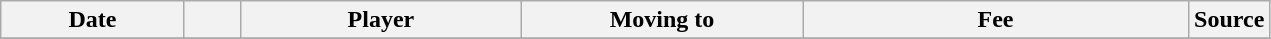<table class="wikitable sortable">
<tr>
<th style="width:115px;">Date</th>
<th style="width:30px;"></th>
<th style="width:180px;">Player</th>
<th style="width:180px;">Moving to</th>
<th style="width:250px;" class="unsortable">Fee</th>
<th style="width:20px;">Source</th>
</tr>
<tr>
</tr>
</table>
